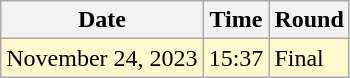<table class="wikitable">
<tr>
<th>Date</th>
<th>Time</th>
<th>Round</th>
</tr>
<tr style=background:lemonchiffon>
<td>November 24, 2023</td>
<td>15:37</td>
<td>Final</td>
</tr>
</table>
